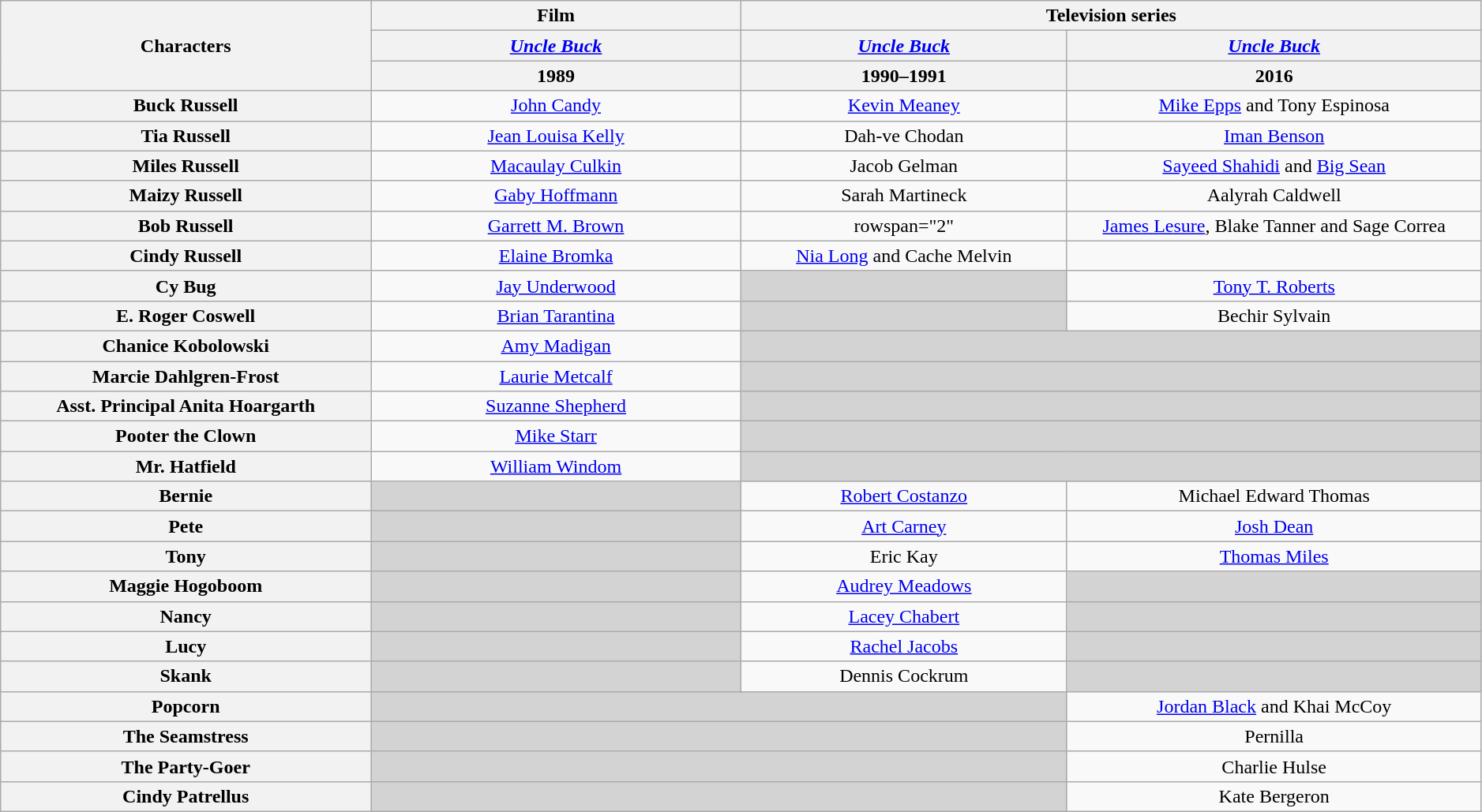<table class="wikitable"  style="text-align:center; width:99%;">
<tr>
<th rowspan="3" style="width:25%;">Characters</th>
<th style="text-align:center;">Film</th>
<th colspan="2" style="width:50%;">Television series</th>
</tr>
<tr>
<th style="width:25%;"><em><a href='#'>Uncle Buck</a></em></th>
<th style="width:22%;"><a href='#'><em>Uncle Buck</em></a></th>
<th style="width:28%;"><a href='#'><em>Uncle Buck</em></a></th>
</tr>
<tr>
<th>1989</th>
<th>1990–1991</th>
<th>2016</th>
</tr>
<tr>
<th>Buck Russell</th>
<td><a href='#'>John Candy</a></td>
<td><a href='#'>Kevin Meaney</a></td>
<td><a href='#'>Mike Epps</a> and Tony Espinosa</td>
</tr>
<tr>
<th>Tia Russell</th>
<td><a href='#'>Jean Louisa Kelly</a></td>
<td>Dah-ve Chodan</td>
<td><a href='#'>Iman Benson</a></td>
</tr>
<tr>
<th>Miles Russell</th>
<td><a href='#'>Macaulay Culkin</a></td>
<td>Jacob Gelman</td>
<td><a href='#'>Sayeed Shahidi</a> and <a href='#'>Big Sean</a></td>
</tr>
<tr>
<th>Maizy Russell</th>
<td><a href='#'>Gaby Hoffmann</a></td>
<td>Sarah Martineck</td>
<td>Aalyrah Caldwell</td>
</tr>
<tr>
<th>Bob Russell</th>
<td><a href='#'>Garrett M. Brown</a></td>
<td>rowspan="2" </td>
<td><a href='#'>James Lesure</a>, Blake Tanner and Sage Correa<br></td>
</tr>
<tr>
<th>Cindy Russell</th>
<td><a href='#'>Elaine Bromka</a></td>
<td><a href='#'>Nia Long</a> and Cache Melvin<br></td>
</tr>
<tr>
<th>Cy Bug</th>
<td><a href='#'>Jay Underwood</a></td>
<td style="background:lightgrey;"></td>
<td><a href='#'>Tony T. Roberts</a></td>
</tr>
<tr>
<th>E. Roger Coswell</th>
<td><a href='#'>Brian Tarantina</a></td>
<td style="background:lightgrey;"></td>
<td>Bechir Sylvain</td>
</tr>
<tr>
<th>Chanice Kobolowski</th>
<td><a href='#'>Amy Madigan</a></td>
<td colspan="2" style="background:lightgrey;"></td>
</tr>
<tr>
<th>Marcie Dahlgren-Frost</th>
<td><a href='#'>Laurie Metcalf</a></td>
<td colspan="2" style="background:lightgrey;"></td>
</tr>
<tr>
<th>Asst. Principal Anita Hoargarth</th>
<td><a href='#'>Suzanne Shepherd</a></td>
<td colspan="2" style="background:lightgrey;"></td>
</tr>
<tr>
<th>Pooter the Clown</th>
<td><a href='#'>Mike Starr</a></td>
<td colspan="2" style="background:lightgrey;"></td>
</tr>
<tr>
<th>Mr. Hatfield</th>
<td><a href='#'>William Windom</a></td>
<td colspan="2" style="background:lightgrey;"></td>
</tr>
<tr>
<th>Bernie</th>
<td style="background:lightgrey;"></td>
<td><a href='#'>Robert Costanzo</a></td>
<td>Michael Edward Thomas</td>
</tr>
<tr>
<th>Pete</th>
<td style="background:lightgrey;"></td>
<td><a href='#'>Art Carney</a></td>
<td><a href='#'>Josh Dean</a></td>
</tr>
<tr>
<th>Tony</th>
<td style="background:lightgrey;"></td>
<td>Eric Kay</td>
<td><a href='#'>Thomas Miles</a></td>
</tr>
<tr>
<th>Maggie Hogoboom</th>
<td style="background:lightgrey;"></td>
<td><a href='#'>Audrey Meadows</a></td>
<td style="background:lightgrey;"></td>
</tr>
<tr>
<th>Nancy</th>
<td style="background:lightgrey;"></td>
<td><a href='#'>Lacey Chabert</a></td>
<td style="background:lightgrey;"></td>
</tr>
<tr>
<th>Lucy</th>
<td style="background:lightgrey;"></td>
<td><a href='#'>Rachel Jacobs</a></td>
<td style="background:lightgrey;"></td>
</tr>
<tr>
<th>Skank</th>
<td style="background:lightgrey;"></td>
<td>Dennis Cockrum</td>
<td style="background:lightgrey;"></td>
</tr>
<tr>
<th>Popcorn</th>
<td colspan="2" style="background:lightgrey;"></td>
<td><a href='#'>Jordan Black</a> and Khai McCoy</td>
</tr>
<tr>
<th>The Seamstress</th>
<td colspan="2" style="background:lightgrey;"></td>
<td>Pernilla</td>
</tr>
<tr>
<th>The Party-Goer</th>
<td colspan="2" style="background:lightgrey;"></td>
<td>Charlie Hulse</td>
</tr>
<tr>
<th>Cindy Patrellus</th>
<td colspan="2" style="background:lightgrey;"></td>
<td>Kate Bergeron</td>
</tr>
</table>
